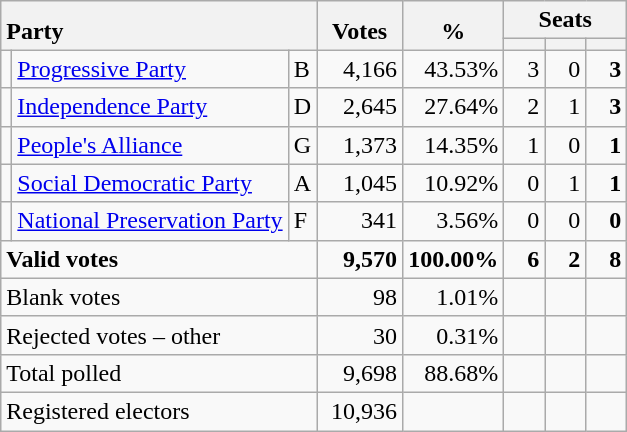<table class="wikitable" border="1" style="text-align:right;">
<tr>
<th style="text-align:left;" valign=bottom rowspan=2 colspan=3>Party</th>
<th align=center valign=bottom rowspan=2 width="50">Votes</th>
<th align=center valign=bottom rowspan=2 width="50">%</th>
<th colspan=3>Seats</th>
</tr>
<tr>
<th align=center valign=bottom width="20"><small></small></th>
<th align=center valign=bottom width="20"><small><a href='#'></a></small></th>
<th align=center valign=bottom width="20"><small></small></th>
</tr>
<tr>
<td></td>
<td align=left><a href='#'>Progressive Party</a></td>
<td align=left>B</td>
<td>4,166</td>
<td>43.53%</td>
<td>3</td>
<td>0</td>
<td><strong>3</strong></td>
</tr>
<tr>
<td></td>
<td align=left><a href='#'>Independence Party</a></td>
<td align=left>D</td>
<td>2,645</td>
<td>27.64%</td>
<td>2</td>
<td>1</td>
<td><strong>3</strong></td>
</tr>
<tr>
<td></td>
<td align=left><a href='#'>People's Alliance</a></td>
<td align=left>G</td>
<td>1,373</td>
<td>14.35%</td>
<td>1</td>
<td>0</td>
<td><strong>1</strong></td>
</tr>
<tr>
<td></td>
<td align=left><a href='#'>Social Democratic Party</a></td>
<td align=left>A</td>
<td>1,045</td>
<td>10.92%</td>
<td>0</td>
<td>1</td>
<td><strong>1</strong></td>
</tr>
<tr>
<td></td>
<td align=left><a href='#'>National Preservation Party</a></td>
<td align=left>F</td>
<td>341</td>
<td>3.56%</td>
<td>0</td>
<td>0</td>
<td><strong>0</strong></td>
</tr>
<tr style="font-weight:bold">
<td align=left colspan=3>Valid votes</td>
<td>9,570</td>
<td>100.00%</td>
<td>6</td>
<td>2</td>
<td>8</td>
</tr>
<tr>
<td align=left colspan=3>Blank votes</td>
<td>98</td>
<td>1.01%</td>
<td></td>
<td></td>
<td></td>
</tr>
<tr>
<td align=left colspan=3>Rejected votes – other</td>
<td>30</td>
<td>0.31%</td>
<td></td>
<td></td>
<td></td>
</tr>
<tr>
<td align=left colspan=3>Total polled</td>
<td>9,698</td>
<td>88.68%</td>
<td></td>
<td></td>
<td></td>
</tr>
<tr>
<td align=left colspan=3>Registered electors</td>
<td>10,936</td>
<td></td>
<td></td>
<td></td>
<td></td>
</tr>
</table>
